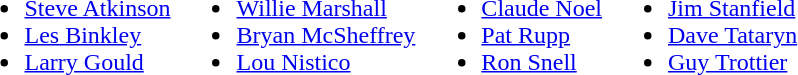<table>
<tr ---->
<td VALIGN="TOP"><br><ul><li><a href='#'>Steve Atkinson</a></li><li><a href='#'>Les Binkley</a></li><li><a href='#'>Larry Gould</a></li></ul></td>
<td VALIGN="TOP"><br><ul><li><a href='#'>Willie Marshall</a></li><li><a href='#'>Bryan McSheffrey</a></li><li><a href='#'>Lou Nistico</a></li></ul></td>
<td VALIGN="TOP"><br><ul><li><a href='#'>Claude Noel</a></li><li><a href='#'>Pat Rupp</a></li><li><a href='#'>Ron Snell</a></li></ul></td>
<td VALIGN="TOP"><br><ul><li><a href='#'>Jim Stanfield</a></li><li><a href='#'>Dave Tataryn</a></li><li><a href='#'>Guy Trottier</a></li></ul></td>
</tr>
</table>
